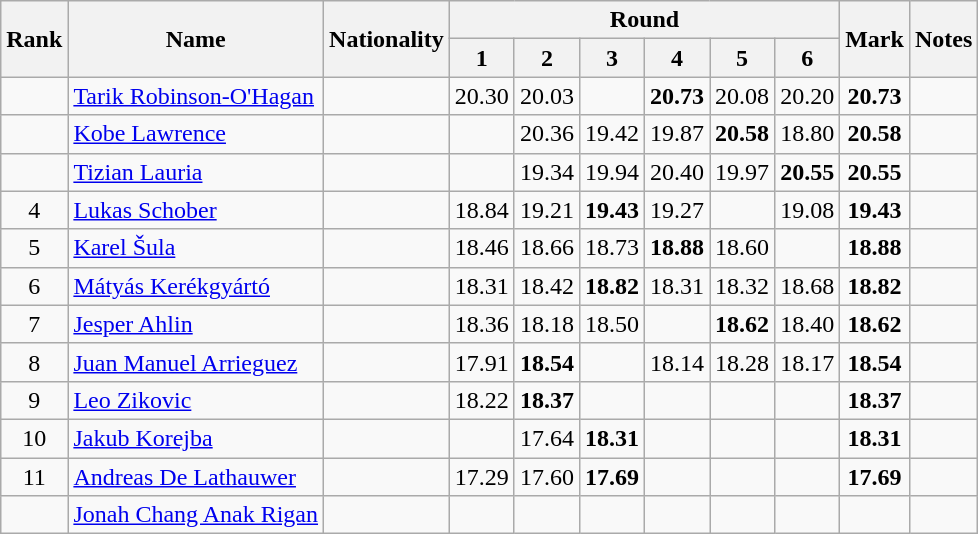<table class="wikitable sortable" style="text-align:center">
<tr>
<th rowspan=2>Rank</th>
<th rowspan=2>Name</th>
<th rowspan=2>Nationality</th>
<th colspan=6>Round</th>
<th rowspan=2>Mark</th>
<th rowspan=2>Notes</th>
</tr>
<tr>
<th>1</th>
<th>2</th>
<th>3</th>
<th>4</th>
<th>5</th>
<th>6</th>
</tr>
<tr>
<td></td>
<td align="left"><a href='#'>Tarik Robinson-O'Hagan</a></td>
<td align="left"></td>
<td>20.30</td>
<td>20.03</td>
<td></td>
<td><strong>20.73</strong></td>
<td>20.08</td>
<td>20.20</td>
<td><strong>20.73</strong></td>
<td></td>
</tr>
<tr>
<td></td>
<td align="left"><a href='#'>Kobe Lawrence</a></td>
<td align="left"></td>
<td></td>
<td>20.36</td>
<td>19.42</td>
<td>19.87</td>
<td><strong>20.58</strong></td>
<td>18.80</td>
<td><strong>20.58</strong></td>
<td></td>
</tr>
<tr>
<td></td>
<td align="left"><a href='#'>Tizian Lauria</a></td>
<td align="left"></td>
<td></td>
<td>19.34</td>
<td>19.94</td>
<td>20.40</td>
<td>19.97</td>
<td><strong>20.55</strong></td>
<td><strong>20.55</strong></td>
<td></td>
</tr>
<tr>
<td>4</td>
<td align="left"><a href='#'>Lukas Schober</a></td>
<td align="left"></td>
<td>18.84</td>
<td>19.21</td>
<td><strong>19.43</strong></td>
<td>19.27</td>
<td></td>
<td>19.08</td>
<td><strong>19.43</strong></td>
<td></td>
</tr>
<tr>
<td>5</td>
<td align="left"><a href='#'>Karel Šula</a></td>
<td align="left"></td>
<td>18.46</td>
<td>18.66</td>
<td>18.73</td>
<td><strong>18.88</strong></td>
<td>18.60</td>
<td></td>
<td><strong>18.88</strong></td>
<td></td>
</tr>
<tr>
<td>6</td>
<td align="left"><a href='#'>Mátyás Kerékgyártó</a></td>
<td align="left"></td>
<td>18.31</td>
<td>18.42</td>
<td><strong>18.82</strong></td>
<td>18.31</td>
<td>18.32</td>
<td>18.68</td>
<td><strong>18.82</strong></td>
<td></td>
</tr>
<tr>
<td>7</td>
<td align="left"><a href='#'>Jesper Ahlin</a></td>
<td align="left"></td>
<td>18.36</td>
<td>18.18</td>
<td>18.50</td>
<td></td>
<td><strong>18.62</strong></td>
<td>18.40</td>
<td><strong>18.62</strong></td>
<td></td>
</tr>
<tr>
<td>8</td>
<td align="left"><a href='#'>Juan Manuel Arrieguez</a></td>
<td align="left"></td>
<td>17.91</td>
<td><strong>18.54</strong></td>
<td></td>
<td>18.14</td>
<td>18.28</td>
<td>18.17</td>
<td><strong>18.54</strong></td>
<td></td>
</tr>
<tr>
<td>9</td>
<td align="left"><a href='#'>Leo Zikovic</a></td>
<td align="left"></td>
<td>18.22</td>
<td><strong>18.37</strong></td>
<td></td>
<td></td>
<td></td>
<td></td>
<td><strong>18.37</strong></td>
<td></td>
</tr>
<tr>
<td>10</td>
<td align="left"><a href='#'>Jakub Korejba</a></td>
<td align="left"></td>
<td></td>
<td>17.64</td>
<td><strong>18.31</strong></td>
<td></td>
<td></td>
<td></td>
<td><strong>18.31</strong></td>
<td></td>
</tr>
<tr>
<td>11</td>
<td align="left"><a href='#'>Andreas De Lathauwer</a></td>
<td align="left"></td>
<td>17.29</td>
<td>17.60</td>
<td><strong>17.69</strong></td>
<td></td>
<td></td>
<td></td>
<td><strong>17.69</strong></td>
<td></td>
</tr>
<tr>
<td></td>
<td align="left"><a href='#'>Jonah Chang Anak Rigan</a></td>
<td align="left"></td>
<td></td>
<td></td>
<td></td>
<td></td>
<td></td>
<td></td>
<td><strong></strong></td>
<td></td>
</tr>
</table>
